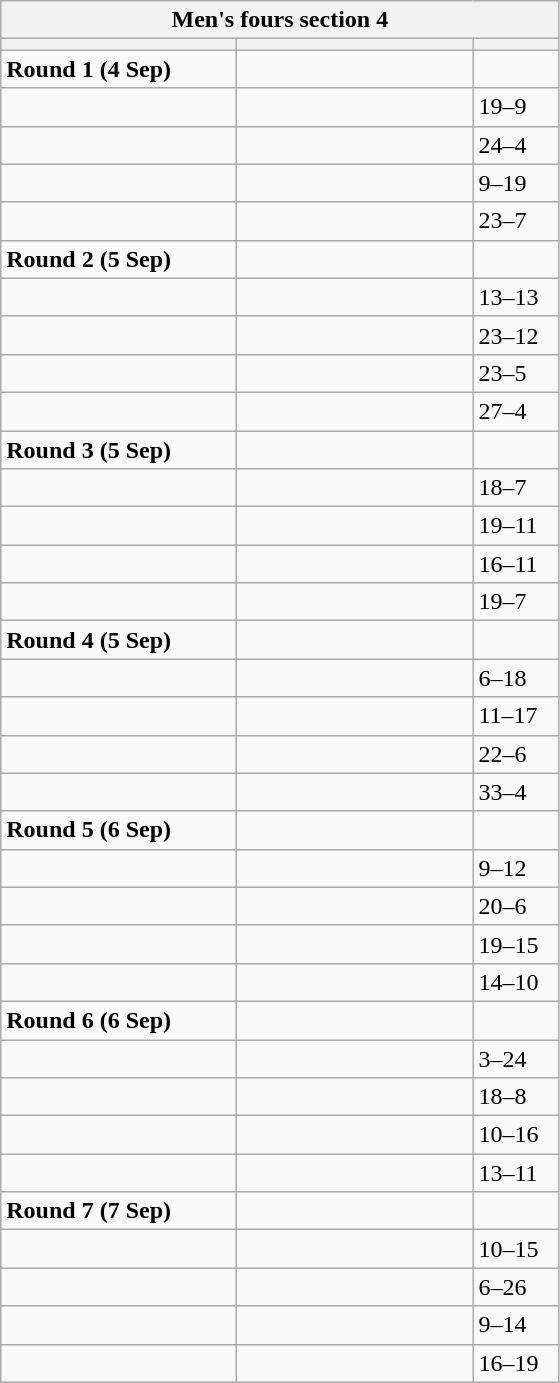<table class="wikitable">
<tr>
<th colspan="3">Men's fours section 4</th>
</tr>
<tr>
<th width=150></th>
<th width=150></th>
<th width=50></th>
</tr>
<tr>
<td><strong>Round 1 (4 Sep)</strong></td>
<td></td>
<td></td>
</tr>
<tr>
<td></td>
<td></td>
<td>19–9</td>
</tr>
<tr>
<td></td>
<td></td>
<td>24–4</td>
</tr>
<tr>
<td></td>
<td></td>
<td>9–19</td>
</tr>
<tr>
<td></td>
<td></td>
<td>23–7</td>
</tr>
<tr>
<td><strong>Round 2 (5 Sep)</strong></td>
<td></td>
<td></td>
</tr>
<tr>
<td></td>
<td></td>
<td>13–13</td>
</tr>
<tr>
<td></td>
<td></td>
<td>23–12</td>
</tr>
<tr>
<td></td>
<td></td>
<td>23–5</td>
</tr>
<tr>
<td></td>
<td></td>
<td>27–4</td>
</tr>
<tr>
<td><strong>Round 3 (5 Sep)</strong></td>
<td></td>
<td></td>
</tr>
<tr>
<td></td>
<td></td>
<td>18–7</td>
</tr>
<tr>
<td></td>
<td></td>
<td>19–11</td>
</tr>
<tr>
<td></td>
<td></td>
<td>16–11</td>
</tr>
<tr>
<td></td>
<td></td>
<td>19–7</td>
</tr>
<tr>
<td><strong>Round 4 (5 Sep)</strong></td>
<td></td>
<td></td>
</tr>
<tr>
<td></td>
<td></td>
<td>6–18</td>
</tr>
<tr>
<td></td>
<td></td>
<td>11–17</td>
</tr>
<tr>
<td></td>
<td></td>
<td>22–6</td>
</tr>
<tr>
<td></td>
<td></td>
<td>33–4</td>
</tr>
<tr>
<td><strong>Round 5 (6 Sep)</strong></td>
<td></td>
<td></td>
</tr>
<tr>
<td></td>
<td></td>
<td>9–12</td>
</tr>
<tr>
<td></td>
<td></td>
<td>20–6</td>
</tr>
<tr>
<td></td>
<td></td>
<td>19–15</td>
</tr>
<tr>
<td></td>
<td></td>
<td>14–10</td>
</tr>
<tr>
<td><strong>Round 6  (6 Sep)</strong></td>
<td></td>
<td></td>
</tr>
<tr>
<td></td>
<td></td>
<td>3–24</td>
</tr>
<tr>
<td></td>
<td></td>
<td>18–8</td>
</tr>
<tr>
<td></td>
<td></td>
<td>10–16</td>
</tr>
<tr>
<td></td>
<td></td>
<td>13–11</td>
</tr>
<tr>
<td><strong>Round 7 (7 Sep)</strong></td>
<td></td>
<td></td>
</tr>
<tr>
<td></td>
<td></td>
<td>10–15</td>
</tr>
<tr>
<td></td>
<td></td>
<td>6–26</td>
</tr>
<tr>
<td></td>
<td></td>
<td>9–14</td>
</tr>
<tr>
<td></td>
<td></td>
<td>16–19</td>
</tr>
</table>
